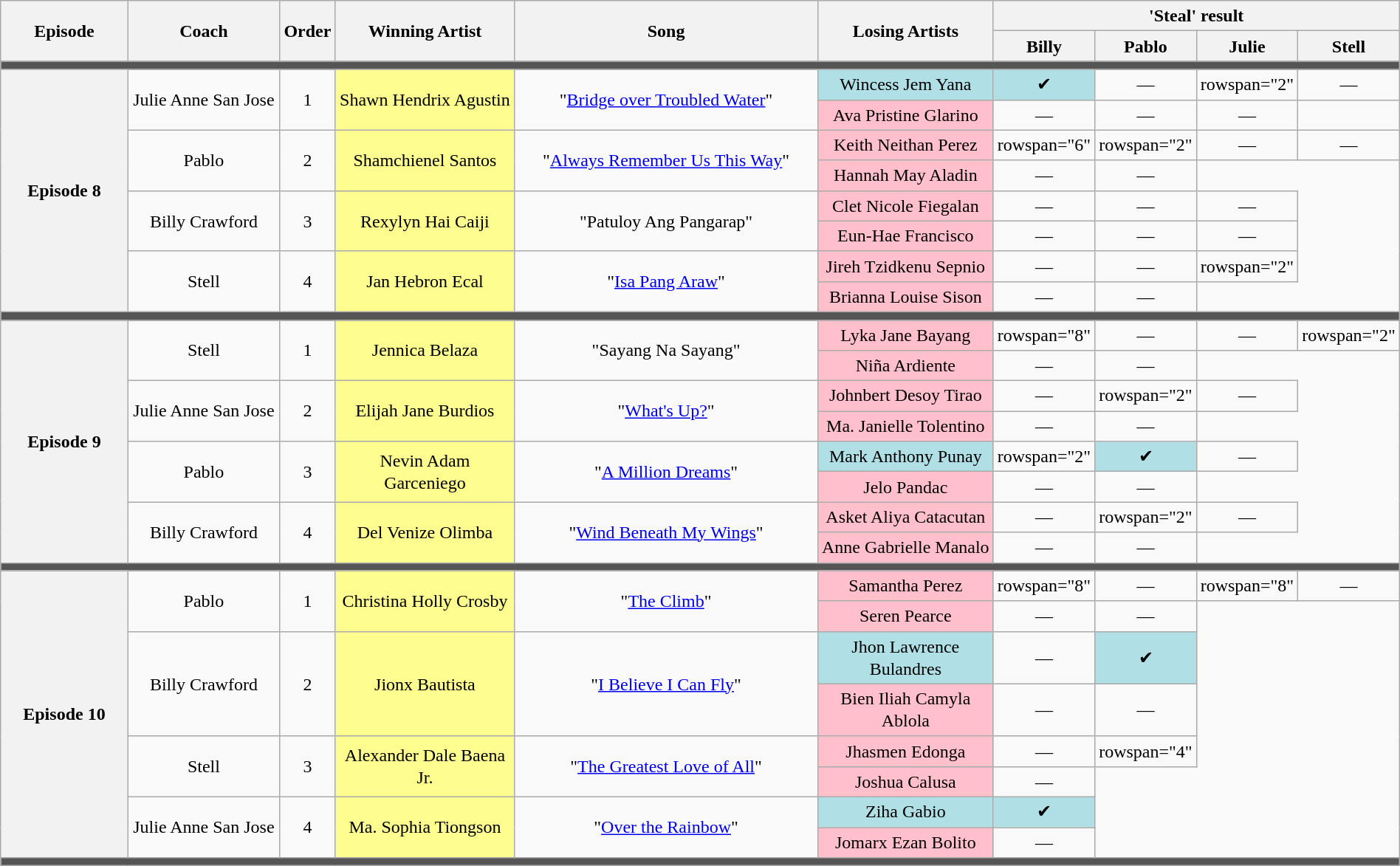<table class="wikitable" style="text-align: center; line-height:20px;width:100%;">
<tr>
<th rowspan="2" style="width:10%;">Episode</th>
<th rowspan="2" style="width:12%;">Coach</th>
<th rowspan="2" style="width:04%;">Order</th>
<th rowspan="2" style="width:14%;">Winning Artist</th>
<th rowspan="2" style="width:25%;">Song</th>
<th rowspan="2" style="width:14%;">Losing Artists</th>
<th colspan="4" style="width:21%;">'Steal' result</th>
</tr>
<tr>
<th style="width:05%;">Billy</th>
<th style="width:05%;">Pablo</th>
<th style="width:05%;">Julie</th>
<th style="width:05%;">Stell</th>
</tr>
<tr>
<td colspan="10" style="background:#555;"></td>
</tr>
<tr>
<th rowspan="8">Episode 8<br><small></small></th>
<td rowspan="2">Julie Anne San Jose</td>
<td rowspan="2">1</td>
<td rowspan="2" style="background:#fdfc8f;">Shawn Hendrix Agustin</td>
<td rowspan="2">"<a href='#'>Bridge over Troubled Water</a>"</td>
<td style="background:#b0e0e6">Wincess Jem Yana</td>
<td style="background:#b0e0e6">✔</td>
<td>—</td>
<td>rowspan="2" </td>
<td>—</td>
</tr>
<tr>
<td style="background:pink;">Ava Pristine Glarino</td>
<td>—</td>
<td>—</td>
<td>—</td>
</tr>
<tr>
<td rowspan="2">Pablo</td>
<td rowspan="2">2</td>
<td rowspan="2" style="background:#fdfc8f;">Shamchienel Santos</td>
<td rowspan="2">"<a href='#'>Always Remember Us This Way</a>"</td>
<td style="background:pink;">Keith Neithan Perez</td>
<td>rowspan="6" </td>
<td>rowspan="2" </td>
<td>—</td>
<td>—</td>
</tr>
<tr>
<td style="background:pink;">Hannah May Aladin</td>
<td>—</td>
<td>—</td>
</tr>
<tr>
<td rowspan="2">Billy Crawford</td>
<td rowspan="2">3</td>
<td rowspan="2" style="background:#fdfc8f;">Rexylyn Hai Caiji</td>
<td rowspan="2">"Patuloy Ang Pangarap"</td>
<td style="background:pink;">Clet Nicole Fiegalan</td>
<td>—</td>
<td>—</td>
<td>—</td>
</tr>
<tr>
<td style="background:pink;">Eun-Hae Francisco</td>
<td>—</td>
<td>—</td>
<td>—</td>
</tr>
<tr>
<td rowspan="2">Stell</td>
<td rowspan="2">4</td>
<td rowspan="2" style="background:#fdfc8f;">Jan Hebron Ecal</td>
<td rowspan="2">"<a href='#'>Isa Pang Araw</a>"</td>
<td style="background:pink;">Jireh Tzidkenu Sepnio</td>
<td>—</td>
<td>—</td>
<td>rowspan="2" </td>
</tr>
<tr>
<td style="background:pink;">Brianna Louise Sison</td>
<td>—</td>
<td>—</td>
</tr>
<tr>
<td colspan="10" style="background:#555;"></td>
</tr>
<tr>
<th rowspan="8">Episode 9<br><small></small></th>
<td rowspan="2">Stell</td>
<td rowspan="2">1</td>
<td rowspan="2" style="background:#fdfc8f;">Jennica Belaza</td>
<td rowspan="2">"Sayang Na Sayang"</td>
<td style="background:pink;">Lyka Jane Bayang</td>
<td>rowspan="8" </td>
<td>—</td>
<td>—</td>
<td>rowspan="2" </td>
</tr>
<tr>
<td style="background:pink;">Niña Ardiente</td>
<td>—</td>
<td>—</td>
</tr>
<tr>
<td rowspan="2">Julie Anne San Jose</td>
<td rowspan="2">2</td>
<td rowspan="2" style="background:#fdfc8f;">Elijah Jane Burdios</td>
<td rowspan="2">"<a href='#'>What's Up?</a>"</td>
<td style="background:pink;">Johnbert Desoy Tirao</td>
<td>—</td>
<td>rowspan="2" </td>
<td>—</td>
</tr>
<tr>
<td style="background:pink;">Ma. Janielle Tolentino</td>
<td>—</td>
<td>—</td>
</tr>
<tr>
<td rowspan="2">Pablo</td>
<td rowspan="2">3</td>
<td rowspan="2" style="background:#fdfc8f;">Nevin Adam Garceniego</td>
<td rowspan="2">"<a href='#'>A Million Dreams</a>"</td>
<td style="background:#b0e0e6">Mark Anthony Punay</td>
<td>rowspan="2" </td>
<td style="background:#b0e0e6">✔</td>
<td>—</td>
</tr>
<tr>
<td style="background:pink;">Jelo Pandac</td>
<td>—</td>
<td>—</td>
</tr>
<tr>
<td rowspan="2">Billy Crawford</td>
<td rowspan="2">4</td>
<td rowspan="2" style="background:#fdfc8f;">Del Venize Olimba</td>
<td rowspan="2">"<a href='#'>Wind Beneath My Wings</a>"</td>
<td style="background:pink;">Asket Aliya Catacutan</td>
<td>—</td>
<td>rowspan="2" </td>
<td>—</td>
</tr>
<tr>
<td style="background:pink;">Anne Gabrielle Manalo</td>
<td>—</td>
<td>—</td>
</tr>
<tr>
<td colspan="10" style="background:#555;"></td>
</tr>
<tr>
<th rowspan="8">Episode 10<br><small></small></th>
<td rowspan="2">Pablo</td>
<td rowspan="2">1</td>
<td rowspan="2" style="background:#fdfc8f;">Christina Holly Crosby</td>
<td rowspan="2">"<a href='#'>The Climb</a>"</td>
<td style="background:pink;">Samantha Perez</td>
<td>rowspan="8" </td>
<td>—</td>
<td>rowspan="8" </td>
<td>—</td>
</tr>
<tr>
<td style="background:pink;">Seren Pearce</td>
<td>—</td>
<td>—</td>
</tr>
<tr>
<td rowspan="2">Billy Crawford</td>
<td rowspan="2">2</td>
<td rowspan="2" style="background:#fdfc8f;">Jionx Bautista</td>
<td rowspan="2">"<a href='#'>I Believe I Can Fly</a>"</td>
<td style="background:#b0e0e6">Jhon Lawrence Bulandres</td>
<td>—</td>
<td style="background:#b0e0e6">✔</td>
</tr>
<tr>
<td style="background:pink;">Bien Iliah Camyla Ablola</td>
<td>—</td>
<td>—</td>
</tr>
<tr>
<td rowspan="2">Stell</td>
<td rowspan="2">3</td>
<td rowspan="2" style="background:#fdfc8f;">Alexander Dale Baena Jr.</td>
<td rowspan="2">"<a href='#'>The Greatest Love of All</a>"</td>
<td style="background:pink;">Jhasmen Edonga</td>
<td>—</td>
<td>rowspan="4" </td>
</tr>
<tr>
<td style="background:pink;">Joshua Calusa</td>
<td>—</td>
</tr>
<tr>
<td rowspan="2">Julie Anne San Jose</td>
<td rowspan="2">4</td>
<td rowspan="2" style="background:#fdfc8f;">Ma. Sophia Tiongson</td>
<td rowspan="2">"<a href='#'>Over the Rainbow</a>"</td>
<td style="background:#b0e0e6">Ziha Gabio</td>
<td style="background:#b0e0e6">✔</td>
</tr>
<tr>
<td style="background:pink;">Jomarx Ezan Bolito</td>
<td>—</td>
</tr>
<tr>
<td colspan="10" style="background:#555;"></td>
</tr>
</table>
